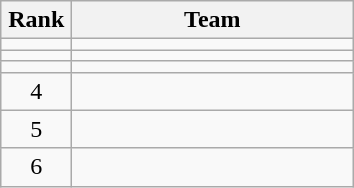<table class="wikitable" style="text-align:center;">
<tr>
<th width=40>Rank</th>
<th width=180>Team</th>
</tr>
<tr>
<td></td>
<td style="text-align:left;"></td>
</tr>
<tr>
<td></td>
<td style="text-align:left;"></td>
</tr>
<tr>
<td></td>
<td style="text-align:left;"></td>
</tr>
<tr>
<td>4</td>
<td style="text-align:left;"></td>
</tr>
<tr>
<td>5</td>
<td style="text-align:left;"></td>
</tr>
<tr>
<td>6</td>
<td style="text-align:left;"></td>
</tr>
</table>
